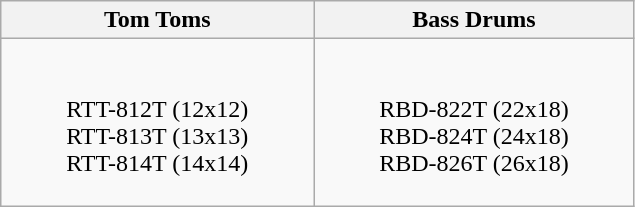<table class="wikitable">
<tr>
<th>Tom Toms</th>
<th>Bass Drums</th>
</tr>
<tr>
<td><blockquote><br>RTT-812T (12x12)<br>
RTT-813T (13x13)<br>
RTT-814T (14x14)<br>
</blockquote></td>
<td><blockquote><br>RBD-822T (22x18)<br>
RBD-824T (24x18)<br>
RBD-826T (26x18)<br>
</blockquote></td>
</tr>
</table>
